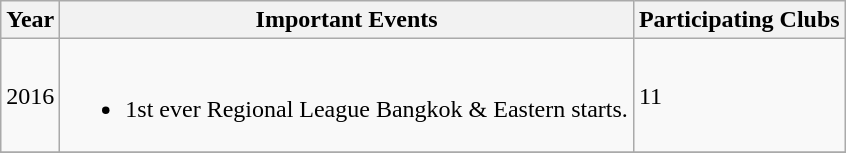<table class="wikitable">
<tr>
<th>Year</th>
<th>Important Events</th>
<th>Participating Clubs</th>
</tr>
<tr>
<td>2016</td>
<td><br><ul><li>1st ever Regional League Bangkok & Eastern starts.</li></ul></td>
<td>11</td>
</tr>
<tr>
</tr>
</table>
